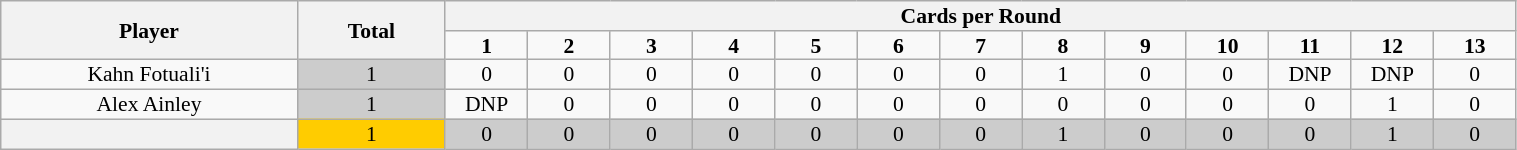<table class="wikitable" style="text-align:center; line-height: 90%; font-size:90%;" width=80%>
<tr>
<th rowspan=2 width=18%>Player</th>
<th rowspan=2 width=9%>Total</th>
<th colspan=13>Cards per Round</th>
</tr>
<tr>
<td width=5%><strong>1</strong></td>
<td width=5%><strong>2</strong></td>
<td width=5%><strong>3</strong></td>
<td width=5%><strong>4</strong></td>
<td width=5%><strong>5</strong></td>
<td width=5%><strong>6</strong></td>
<td width=5%><strong>7</strong></td>
<td width=5%><strong>8</strong></td>
<td width=5%><strong>9</strong></td>
<td width=5%><strong>10</strong></td>
<td width=5%><strong>11</strong></td>
<td width=5%><strong>12</strong></td>
<td width=5%><strong>13</strong></td>
</tr>
<tr>
<td>Kahn Fotuali'i</td>
<td bgcolor=#cccccc>1</td>
<td>0</td>
<td>0</td>
<td>0</td>
<td>0</td>
<td>0</td>
<td>0</td>
<td>0</td>
<td>1</td>
<td>0</td>
<td>0</td>
<td>DNP</td>
<td>DNP</td>
<td>0</td>
</tr>
<tr>
<td>Alex Ainley</td>
<td bgcolor=#cccccc>1</td>
<td>DNP</td>
<td>0</td>
<td>0</td>
<td>0</td>
<td>0</td>
<td>0</td>
<td>0</td>
<td>0</td>
<td>0</td>
<td>0</td>
<td>0</td>
<td>1</td>
<td>0</td>
</tr>
<tr>
<th></th>
<td bgcolor=#ffcc00>1</td>
<td bgcolor=#cccccc>0</td>
<td bgcolor=#cccccc>0</td>
<td bgcolor=#cccccc>0</td>
<td bgcolor=#cccccc>0</td>
<td bgcolor=#cccccc>0</td>
<td bgcolor=#cccccc>0</td>
<td bgcolor=#cccccc>0</td>
<td bgcolor=#cccccc>1</td>
<td bgcolor=#cccccc>0</td>
<td bgcolor=#cccccc>0</td>
<td bgcolor=#cccccc>0</td>
<td bgcolor=#cccccc>1</td>
<td bgcolor=#cccccc>0</td>
</tr>
</table>
